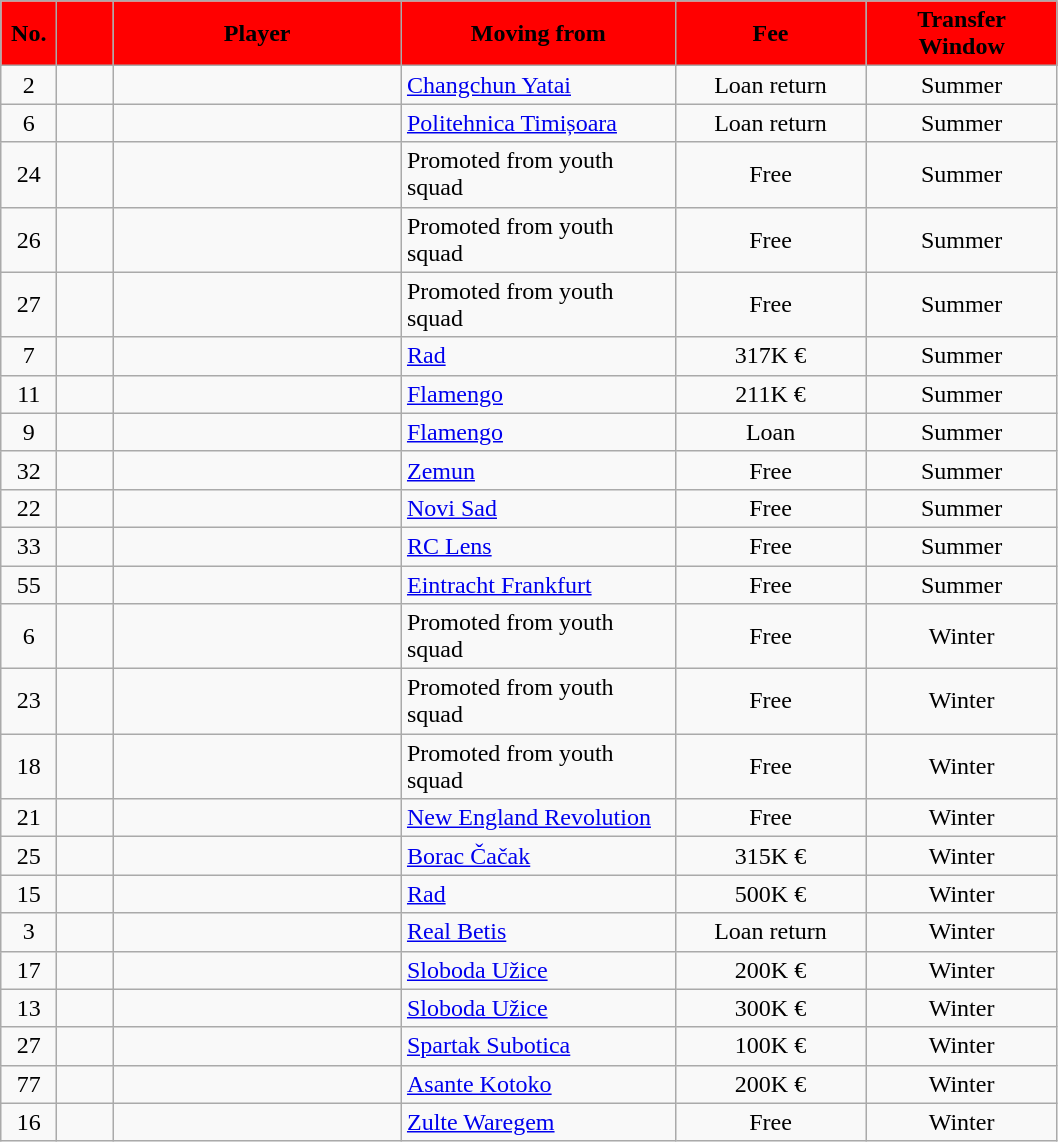<table class="wikitable sortable">
<tr>
<th width="30" style="background: red">No.</th>
<th width="30" style="background: red"></th>
<th width="185" style="background: red">Player</th>
<th width="175" style="background: red">Moving from</th>
<th width="120" class="unsortable" style="background: red">Fee</th>
<th width="120"  style="background: red">Transfer Window</th>
</tr>
<tr>
<td align=center>2</td>
<td align=center></td>
<td> </td>
<td> <a href='#'>Changchun Yatai</a></td>
<td align=center>Loan return</td>
<td align=center>Summer</td>
</tr>
<tr>
<td align=center>6</td>
<td align=center></td>
<td> </td>
<td> <a href='#'>Politehnica Timișoara</a></td>
<td align=center>Loan return</td>
<td align=center>Summer</td>
</tr>
<tr>
<td align=center>24</td>
<td align=center></td>
<td> </td>
<td>Promoted from youth squad</td>
<td align=center>Free</td>
<td align=center>Summer</td>
</tr>
<tr>
<td align=center>26</td>
<td align=center></td>
<td> </td>
<td>Promoted from youth squad</td>
<td align=center>Free</td>
<td align=center>Summer</td>
</tr>
<tr>
<td align=center>27</td>
<td align=center></td>
<td> </td>
<td>Promoted from youth squad</td>
<td align=center>Free</td>
<td align=center>Summer</td>
</tr>
<tr>
<td align=center>7</td>
<td align=center></td>
<td> </td>
<td> <a href='#'>Rad</a></td>
<td align=center>317K €</td>
<td align=center>Summer</td>
</tr>
<tr>
<td align=center>11</td>
<td align=center></td>
<td> </td>
<td> <a href='#'>Flamengo</a></td>
<td align=center>211K €</td>
<td align=center>Summer</td>
</tr>
<tr>
<td align=center>9</td>
<td align=center></td>
<td> </td>
<td> <a href='#'>Flamengo</a></td>
<td align=center>Loan</td>
<td align=center>Summer</td>
</tr>
<tr>
<td align=center>32</td>
<td align=center></td>
<td> </td>
<td> <a href='#'>Zemun</a></td>
<td align=center>Free</td>
<td align=center>Summer</td>
</tr>
<tr>
<td align=center>22</td>
<td align=center></td>
<td> </td>
<td> <a href='#'>Novi Sad</a></td>
<td align=center>Free</td>
<td align=center>Summer</td>
</tr>
<tr>
<td align=center>33</td>
<td align=center></td>
<td> </td>
<td> <a href='#'>RC Lens</a></td>
<td align=center>Free</td>
<td align=center>Summer</td>
</tr>
<tr>
<td align=center>55</td>
<td align=center></td>
<td> </td>
<td> <a href='#'>Eintracht Frankfurt</a></td>
<td align=center>Free</td>
<td align=center>Summer</td>
</tr>
<tr>
<td align=center>6</td>
<td align=center></td>
<td> </td>
<td>Promoted from youth squad</td>
<td align=center>Free</td>
<td align=center>Winter</td>
</tr>
<tr>
<td align=center>23</td>
<td align=center></td>
<td> </td>
<td>Promoted from youth squad</td>
<td align=center>Free</td>
<td align=center>Winter</td>
</tr>
<tr>
<td align=center>18</td>
<td align=center></td>
<td> </td>
<td>Promoted from youth squad</td>
<td align=center>Free</td>
<td align=center>Winter</td>
</tr>
<tr>
<td align=center>21</td>
<td align=center></td>
<td> </td>
<td> <a href='#'>New England Revolution</a></td>
<td align=center>Free</td>
<td align=center>Winter</td>
</tr>
<tr>
<td align=center>25</td>
<td align=center></td>
<td> </td>
<td> <a href='#'>Borac Čačak</a></td>
<td align=center>315K €</td>
<td align=center>Winter</td>
</tr>
<tr>
<td align=center>15</td>
<td align=center></td>
<td> </td>
<td> <a href='#'>Rad</a></td>
<td align=center>500K €</td>
<td align=center>Winter</td>
</tr>
<tr>
<td align=center>3</td>
<td align=center></td>
<td> </td>
<td> <a href='#'>Real Betis</a></td>
<td align=center>Loan return</td>
<td align=center>Winter</td>
</tr>
<tr>
<td align=center>17</td>
<td align=center></td>
<td> </td>
<td> <a href='#'>Sloboda Užice</a></td>
<td align=center>200K €</td>
<td align=center>Winter</td>
</tr>
<tr>
<td align=center>13</td>
<td align=center></td>
<td> </td>
<td> <a href='#'>Sloboda Užice</a></td>
<td align=center>300K €</td>
<td align=center>Winter</td>
</tr>
<tr>
<td align=center>27</td>
<td align=center></td>
<td> </td>
<td> <a href='#'>Spartak Subotica</a></td>
<td align=center>100K €</td>
<td align=center>Winter</td>
</tr>
<tr>
<td align=center>77</td>
<td align=center></td>
<td> </td>
<td> <a href='#'>Asante Kotoko</a></td>
<td align=center>200K €</td>
<td align=center>Winter</td>
</tr>
<tr>
<td align=center>16</td>
<td align=center></td>
<td> </td>
<td> <a href='#'>Zulte Waregem</a></td>
<td align=center>Free</td>
<td align=center>Winter</td>
</tr>
</table>
